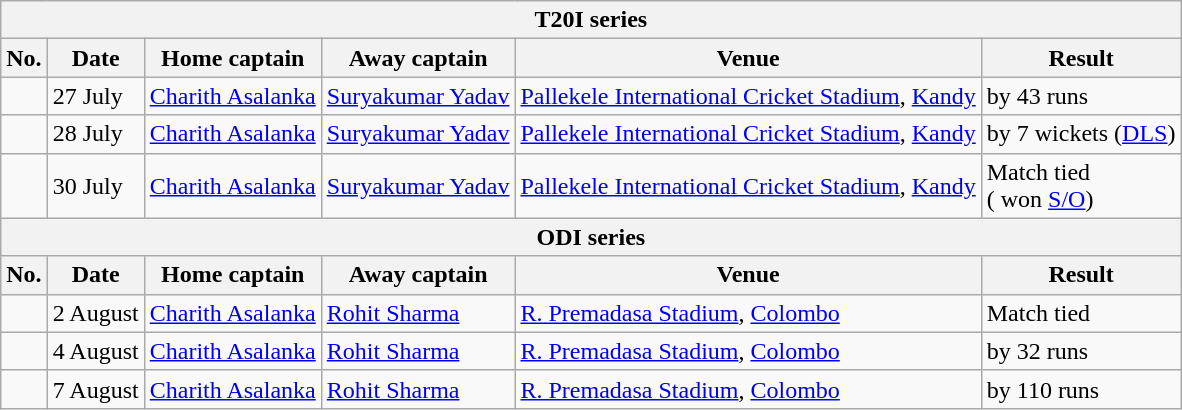<table class="wikitable">
<tr>
<th colspan="9">T20I series</th>
</tr>
<tr>
<th>No.</th>
<th>Date</th>
<th>Home captain</th>
<th>Away captain</th>
<th>Venue</th>
<th>Result</th>
</tr>
<tr>
<td></td>
<td>27 July</td>
<td><a href='#'>Charith Asalanka</a></td>
<td><a href='#'>Suryakumar Yadav</a></td>
<td><a href='#'>Pallekele International Cricket Stadium</a>, <a href='#'>Kandy</a></td>
<td> by 43 runs</td>
</tr>
<tr>
<td></td>
<td>28 July</td>
<td><a href='#'>Charith Asalanka</a></td>
<td><a href='#'>Suryakumar Yadav</a></td>
<td><a href='#'>Pallekele International Cricket Stadium</a>, <a href='#'>Kandy</a></td>
<td> by 7 wickets (<a href='#'>DLS</a>)</td>
</tr>
<tr>
<td></td>
<td>30 July</td>
<td><a href='#'>Charith Asalanka</a></td>
<td><a href='#'>Suryakumar Yadav</a></td>
<td><a href='#'>Pallekele International Cricket Stadium</a>, <a href='#'>Kandy</a></td>
<td>Match tied<br>( won <a href='#'>S/O</a>)</td>
</tr>
<tr>
<th colspan="9">ODI series</th>
</tr>
<tr>
<th>No.</th>
<th>Date</th>
<th>Home captain</th>
<th>Away captain</th>
<th>Venue</th>
<th>Result</th>
</tr>
<tr>
<td></td>
<td>2 August</td>
<td><a href='#'>Charith Asalanka</a></td>
<td><a href='#'>Rohit Sharma</a></td>
<td><a href='#'>R. Premadasa Stadium</a>, <a href='#'>Colombo</a></td>
<td>Match tied</td>
</tr>
<tr>
<td></td>
<td>4 August</td>
<td><a href='#'>Charith Asalanka</a></td>
<td><a href='#'>Rohit Sharma</a></td>
<td><a href='#'>R. Premadasa Stadium</a>, <a href='#'>Colombo</a></td>
<td> by 32 runs</td>
</tr>
<tr>
<td></td>
<td>7 August</td>
<td><a href='#'>Charith Asalanka</a></td>
<td><a href='#'>Rohit Sharma</a></td>
<td><a href='#'>R. Premadasa Stadium</a>, <a href='#'>Colombo</a></td>
<td> by 110 runs</td>
</tr>
</table>
